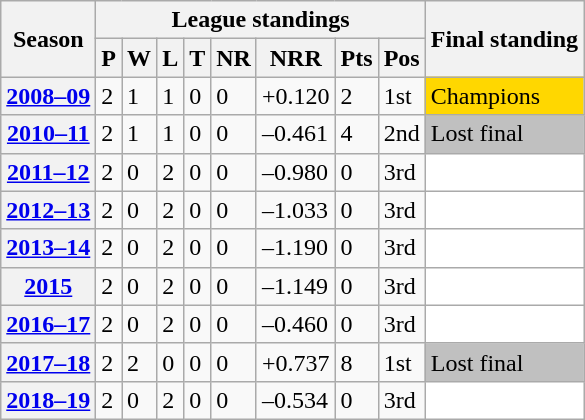<table class="wikitable sortable">
<tr>
<th scope="col" rowspan="2">Season</th>
<th scope="col" colspan="8">League standings</th>
<th scope="col" rowspan="2">Final standing</th>
</tr>
<tr>
<th scope="col">P</th>
<th scope="col">W</th>
<th scope="col">L</th>
<th scope="col">T</th>
<th scope="col">NR</th>
<th scope="col">NRR</th>
<th scope="col">Pts</th>
<th scope="col">Pos</th>
</tr>
<tr>
<th scope="row"><a href='#'>2008–09</a></th>
<td>2</td>
<td>1</td>
<td>1</td>
<td>0</td>
<td>0</td>
<td>+0.120</td>
<td>2</td>
<td>1st</td>
<td style="background: gold;">Champions</td>
</tr>
<tr>
<th scope="row"><a href='#'>2010–11</a></th>
<td>2</td>
<td>1</td>
<td>1</td>
<td>0</td>
<td>0</td>
<td>–0.461</td>
<td>4</td>
<td>2nd</td>
<td style="background: silver;">Lost final</td>
</tr>
<tr>
<th scope="row"><a href='#'>2011–12</a></th>
<td>2</td>
<td>0</td>
<td>2</td>
<td>0</td>
<td>0</td>
<td>–0.980</td>
<td>0</td>
<td>3rd</td>
<td style="background: white;"></td>
</tr>
<tr>
<th scope="row"><a href='#'>2012–13</a></th>
<td>2</td>
<td>0</td>
<td>2</td>
<td>0</td>
<td>0</td>
<td>–1.033</td>
<td>0</td>
<td>3rd</td>
<td style="background: white;"></td>
</tr>
<tr>
<th scope="row"><a href='#'>2013–14</a></th>
<td>2</td>
<td>0</td>
<td>2</td>
<td>0</td>
<td>0</td>
<td>–1.190</td>
<td>0</td>
<td>3rd</td>
<td style="background: white;"></td>
</tr>
<tr>
<th scope="row"><a href='#'>2015</a></th>
<td>2</td>
<td>0</td>
<td>2</td>
<td>0</td>
<td>0</td>
<td>–1.149</td>
<td>0</td>
<td>3rd</td>
<td style="background: white;"></td>
</tr>
<tr>
<th scope="row"><a href='#'>2016–17</a></th>
<td>2</td>
<td>0</td>
<td>2</td>
<td>0</td>
<td>0</td>
<td>–0.460</td>
<td>0</td>
<td>3rd</td>
<td style="background: white;"></td>
</tr>
<tr>
<th scope="row"><a href='#'>2017–18</a></th>
<td>2</td>
<td>2</td>
<td>0</td>
<td>0</td>
<td>0</td>
<td>+0.737</td>
<td>8</td>
<td>1st</td>
<td style="background: silver;">Lost final</td>
</tr>
<tr>
<th scope="row"><a href='#'>2018–19</a></th>
<td>2</td>
<td>0</td>
<td>2</td>
<td>0</td>
<td>0</td>
<td>–0.534</td>
<td>0</td>
<td>3rd</td>
<td style="background: white;"></td>
</tr>
</table>
